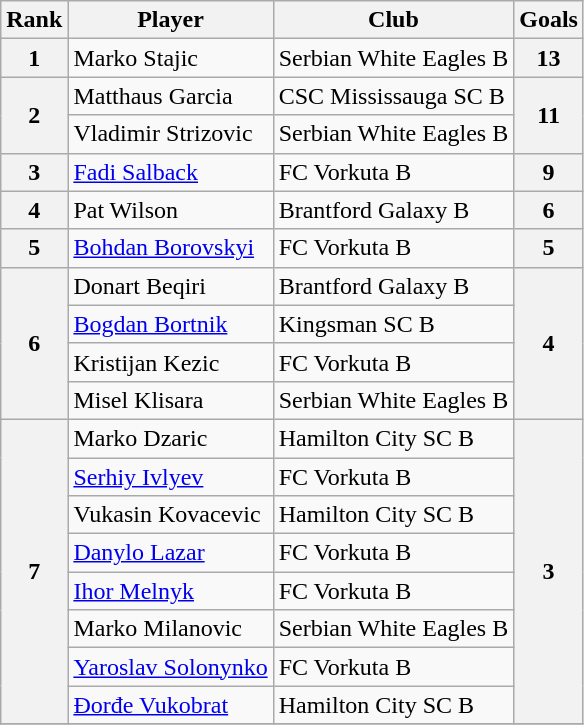<table class="wikitable sortable">
<tr>
<th>Rank</th>
<th>Player</th>
<th>Club</th>
<th>Goals</th>
</tr>
<tr>
<th>1</th>
<td align="left"> Marko Stajic</td>
<td align="left">Serbian White Eagles B</td>
<th>13</th>
</tr>
<tr>
<th rowspan="2">2</th>
<td align="left"> Matthaus Garcia</td>
<td align="left">CSC Mississauga SC B</td>
<th rowspan="2">11</th>
</tr>
<tr>
<td align="left"> Vladimir Strizovic</td>
<td align="left">Serbian White Eagles B</td>
</tr>
<tr>
<th>3</th>
<td align="left"> <a href='#'>Fadi Salback</a></td>
<td align="left">FC Vorkuta B</td>
<th>9</th>
</tr>
<tr>
<th>4</th>
<td align="left">Pat Wilson</td>
<td align="left">Brantford Galaxy B</td>
<th>6</th>
</tr>
<tr>
<th>5</th>
<td align="left"> <a href='#'>Bohdan Borovskyi</a></td>
<td align="left">FC Vorkuta B</td>
<th>5</th>
</tr>
<tr>
<th rowspan="4">6</th>
<td align="left"> Donart Beqiri</td>
<td align="left">Brantford Galaxy B</td>
<th rowspan="4">4</th>
</tr>
<tr>
<td align="left"> <a href='#'>Bogdan Bortnik</a></td>
<td align="left">Kingsman SC B</td>
</tr>
<tr>
<td align="left"> Kristijan Kezic</td>
<td align="left">FC Vorkuta B</td>
</tr>
<tr>
<td align="left"> Misel Klisara</td>
<td align="left">Serbian White Eagles B</td>
</tr>
<tr>
<th rowspan="8">7</th>
<td align="left">Marko Dzaric</td>
<td align="left">Hamilton City SC B</td>
<th rowspan="8">3</th>
</tr>
<tr>
<td align="left"> <a href='#'>Serhiy Ivlyev</a></td>
<td align="left">FC Vorkuta B</td>
</tr>
<tr>
<td align="left">Vukasin Kovacevic</td>
<td align="left">Hamilton City SC B</td>
</tr>
<tr>
<td align="left"> <a href='#'>Danylo Lazar</a></td>
<td align="left">FC Vorkuta B</td>
</tr>
<tr>
<td align="left"> <a href='#'>Ihor Melnyk</a></td>
<td align="left">FC Vorkuta B</td>
</tr>
<tr>
<td align="left">Marko Milanovic</td>
<td align="left">Serbian White Eagles B</td>
</tr>
<tr>
<td align="left"> <a href='#'>Yaroslav Solonynko</a></td>
<td align="left">FC Vorkuta B</td>
</tr>
<tr>
<td align="left"> <a href='#'>Đorđe Vukobrat</a></td>
<td align="left">Hamilton City SC B</td>
</tr>
<tr>
</tr>
</table>
